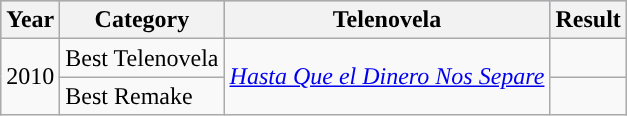<table class="wikitable">
<tr style="background:#b0c4de;">
<th>Year</th>
<th>Category</th>
<th>Telenovela</th>
<th>Result</th>
</tr>
<tr>
<td rowspan=2>2010</td>
<td>Best Telenovela</td>
<td rowspan=2><em><a href='#'>Hasta Que el Dinero Nos Separe</a></em></td>
<td></td>
</tr>
<tr>
<td>Best Remake</td>
<td></td>
</tr>
</table>
